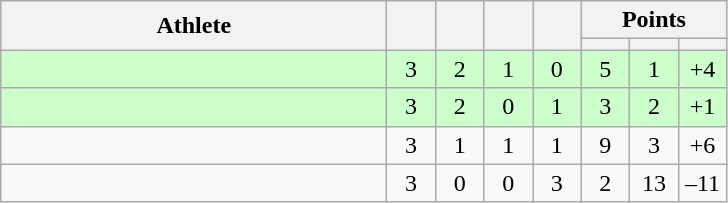<table class="wikitable" style="text-align: center; font-size:100% ">
<tr>
<th rowspan=2 width=250>Athlete</th>
<th rowspan=2 width=25></th>
<th rowspan=2 width=25></th>
<th rowspan=2 width=25></th>
<th rowspan=2 width=25></th>
<th colspan=3>Points</th>
</tr>
<tr>
<th width=25></th>
<th width=25></th>
<th width=25></th>
</tr>
<tr bgcolor="ccffcc">
<td align=left></td>
<td>3</td>
<td>2</td>
<td>1</td>
<td>0</td>
<td>5</td>
<td>1</td>
<td>+4</td>
</tr>
<tr bgcolor="ccffcc">
<td align=left></td>
<td>3</td>
<td>2</td>
<td>0</td>
<td>1</td>
<td>3</td>
<td>2</td>
<td>+1</td>
</tr>
<tr>
<td align=left></td>
<td>3</td>
<td>1</td>
<td>1</td>
<td>1</td>
<td>9</td>
<td>3</td>
<td>+6</td>
</tr>
<tr>
<td align=left></td>
<td>3</td>
<td>0</td>
<td>0</td>
<td>3</td>
<td>2</td>
<td>13</td>
<td>–11</td>
</tr>
</table>
